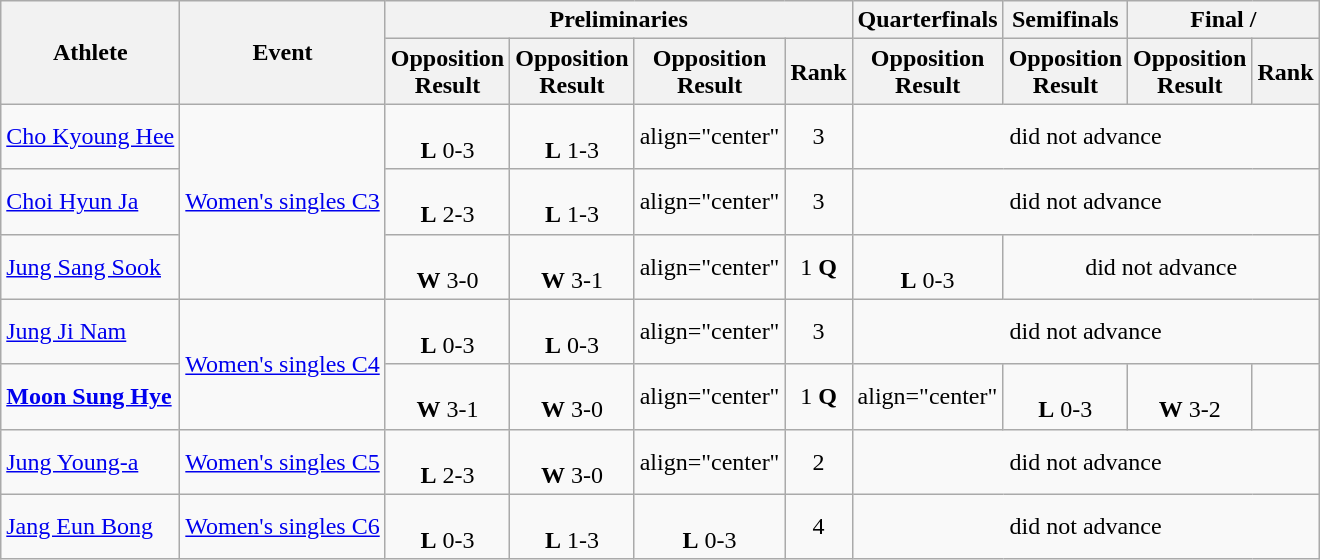<table class=wikitable style>
<tr>
<th rowspan="2">Athlete</th>
<th rowspan="2">Event</th>
<th colspan="4">Preliminaries</th>
<th>Quarterfinals</th>
<th>Semifinals</th>
<th colspan="2">Final / </th>
</tr>
<tr>
<th>Opposition<br>Result</th>
<th>Opposition<br>Result</th>
<th>Opposition<br>Result</th>
<th>Rank</th>
<th>Opposition<br>Result</th>
<th>Opposition<br>Result</th>
<th>Opposition<br>Result</th>
<th>Rank</th>
</tr>
<tr>
<td><a href='#'>Cho Kyoung Hee</a></td>
<td rowspan=3><a href='#'>Women's singles C3</a></td>
<td align="center"><br><strong>L</strong> 0-3</td>
<td align="center"><br><strong>L</strong> 1-3</td>
<td>align="center" </td>
<td align="center">3</td>
<td align="center" colspan=4>did not advance</td>
</tr>
<tr>
<td><a href='#'>Choi Hyun Ja</a></td>
<td align="center"><br><strong>L</strong> 2-3</td>
<td align="center"><br><strong>L</strong> 1-3</td>
<td>align="center" </td>
<td align="center">3</td>
<td align="center" colspan=4>did not advance</td>
</tr>
<tr>
<td><a href='#'>Jung Sang Sook</a></td>
<td align="center"><br><strong>W</strong> 3-0</td>
<td align="center"><br><strong>W</strong> 3-1</td>
<td>align="center" </td>
<td align="center">1 <strong>Q</strong></td>
<td align="center"><br><strong>L</strong> 0-3</td>
<td align="center" colspan=3>did not advance</td>
</tr>
<tr>
<td><a href='#'>Jung Ji Nam</a></td>
<td rowspan=2><a href='#'>Women's singles C4</a></td>
<td align="center"><br><strong>L</strong> 0-3</td>
<td align="center"><br><strong>L</strong> 0-3</td>
<td>align="center" </td>
<td align="center">3</td>
<td align="center" colspan=4>did not advance</td>
</tr>
<tr>
<td><strong><a href='#'>Moon Sung Hye</a></strong></td>
<td align="center"><br><strong>W</strong> 3-1</td>
<td align="center"><br><strong>W</strong> 3-0</td>
<td>align="center" </td>
<td align="center">1 <strong>Q</strong></td>
<td>align="center" </td>
<td align="center"><br><strong>L</strong> 0-3</td>
<td align="center"><br><strong>W</strong> 3-2</td>
<td align="center"></td>
</tr>
<tr>
<td><a href='#'>Jung Young-a</a></td>
<td><a href='#'>Women's singles C5</a></td>
<td align="center"><br><strong>L</strong> 2-3</td>
<td align="center"><br><strong>W</strong> 3-0</td>
<td>align="center" </td>
<td align="center">2</td>
<td align="center" colspan=4>did not advance</td>
</tr>
<tr>
<td><a href='#'>Jang Eun Bong</a></td>
<td><a href='#'>Women's singles C6</a></td>
<td align="center"><br><strong>L</strong> 0-3</td>
<td align="center"><br><strong>L</strong> 1-3</td>
<td align="center"><br><strong>L</strong> 0-3</td>
<td align="center">4</td>
<td align="center" colspan=4>did not advance</td>
</tr>
</table>
